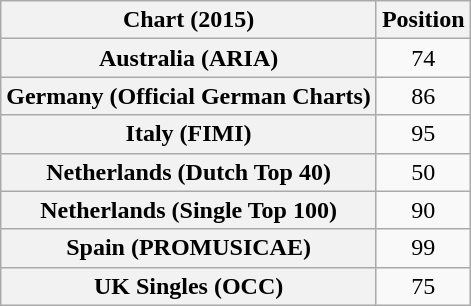<table class="wikitable sortable plainrowheaders" style="text-align:center">
<tr>
<th scope="col">Chart (2015)</th>
<th scope="col">Position</th>
</tr>
<tr>
<th scope="row">Australia (ARIA)</th>
<td>74</td>
</tr>
<tr>
<th scope="row">Germany (Official German Charts)</th>
<td>86</td>
</tr>
<tr>
<th scope="row">Italy (FIMI)</th>
<td>95</td>
</tr>
<tr>
<th scope="row">Netherlands (Dutch Top 40)</th>
<td>50</td>
</tr>
<tr>
<th scope="row">Netherlands (Single Top 100)</th>
<td>90</td>
</tr>
<tr>
<th scope="row">Spain (PROMUSICAE)</th>
<td>99</td>
</tr>
<tr>
<th scope="row">UK Singles (OCC)</th>
<td>75</td>
</tr>
</table>
